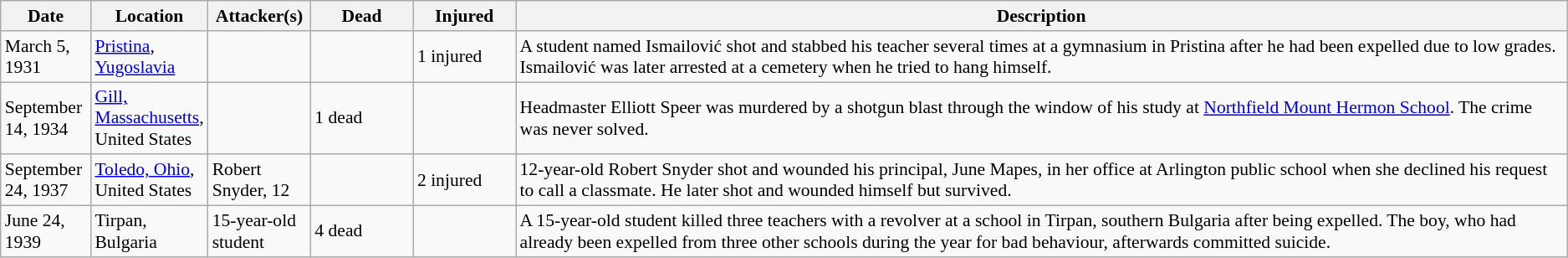<table class="wikitable sortable" style="font-size:90%;">
<tr>
<th style="width:65px;">Date</th>
<th style="width:85px;">Location</th>
<th style="width:75px;">Attacker(s)</th>
<th data-sort-type="number" style="width:75px;">Dead</th>
<th data-sort-type="number" style="width:75px;">Injured</th>
<th>Description</th>
</tr>
<tr>
<td>March 5, 1931</td>
<td><a href='#'>Pristina</a>, <a href='#'>Yugoslavia</a></td>
<td></td>
<td></td>
<td>1 injured</td>
<td>A student named Ismailović shot and stabbed his teacher several times at a gymnasium in Pristina after he had been expelled due to low grades. Ismailović was later arrested at a cemetery when he tried to hang himself.</td>
</tr>
<tr>
<td>September 14, 1934</td>
<td><a href='#'>Gill, Massachusetts</a>, United States</td>
<td></td>
<td>1 dead</td>
<td></td>
<td>Headmaster Elliott Speer was murdered by a shotgun blast through the window of his study at <a href='#'>Northfield Mount Hermon School</a>. The crime was never solved.</td>
</tr>
<tr>
<td>September 24, 1937</td>
<td><a href='#'>Toledo, Ohio</a>, United States</td>
<td>Robert Snyder, 12</td>
<td></td>
<td>2 injured</td>
<td>12-year-old Robert Snyder shot and wounded his principal, June Mapes, in her office at Arlington public school when she declined his request to call a classmate. He later shot and wounded himself but survived.</td>
</tr>
<tr>
<td>June 24, 1939</td>
<td>Tirpan, Bulgaria</td>
<td>15-year-old student</td>
<td>4 dead</td>
<td></td>
<td>A 15-year-old student killed three teachers with a revolver at a school in Tirpan, southern Bulgaria after being expelled. The boy, who had already been expelled from three other schools during the year for bad behaviour, afterwards committed suicide.</td>
</tr>
</table>
